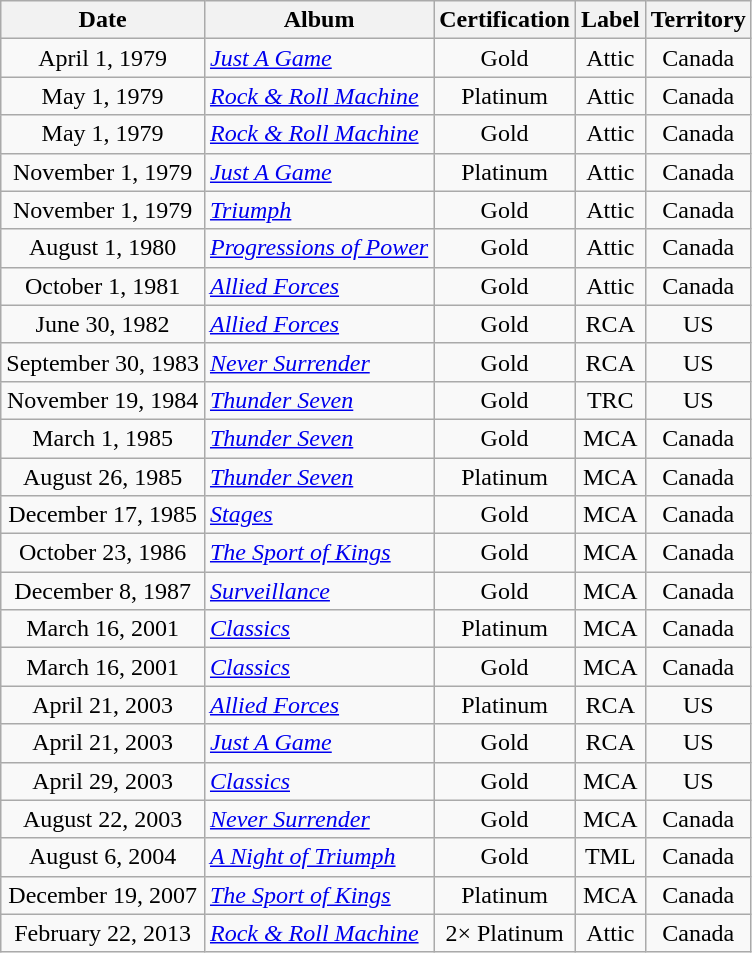<table class="wikitable" style="text-align:center;">
<tr>
<th>Date</th>
<th>Album</th>
<th>Certification</th>
<th>Label</th>
<th>Territory</th>
</tr>
<tr>
<td>April 1, 1979 </td>
<td style="text-align:left;"><em><a href='#'>Just A Game</a></em></td>
<td>Gold</td>
<td>Attic</td>
<td>Canada</td>
</tr>
<tr>
<td>May 1, 1979 </td>
<td style="text-align:left;"><em><a href='#'>Rock & Roll Machine</a></em></td>
<td>Platinum</td>
<td>Attic</td>
<td>Canada</td>
</tr>
<tr>
<td>May 1, 1979 </td>
<td style="text-align:left;"><em><a href='#'>Rock & Roll Machine</a></em></td>
<td>Gold</td>
<td>Attic</td>
<td>Canada</td>
</tr>
<tr>
<td>November 1, 1979 </td>
<td style="text-align:left;"><em><a href='#'>Just A Game</a></em></td>
<td>Platinum</td>
<td>Attic</td>
<td>Canada</td>
</tr>
<tr>
<td>November 1, 1979 </td>
<td style="text-align:left;"><em><a href='#'>Triumph</a></em></td>
<td>Gold</td>
<td>Attic</td>
<td>Canada</td>
</tr>
<tr>
<td>August 1, 1980 </td>
<td style="text-align:left;"><em><a href='#'>Progressions of Power</a></em></td>
<td>Gold</td>
<td>Attic</td>
<td>Canada</td>
</tr>
<tr>
<td>October 1, 1981 </td>
<td style="text-align:left;"><em><a href='#'>Allied Forces</a></em></td>
<td>Gold</td>
<td>Attic</td>
<td>Canada</td>
</tr>
<tr>
<td>June 30, 1982</td>
<td style="text-align:left;"><em><a href='#'>Allied Forces</a></em></td>
<td>Gold</td>
<td>RCA</td>
<td>US</td>
</tr>
<tr>
<td>September 30, 1983 </td>
<td style="text-align:left;"><em><a href='#'>Never Surrender</a></em></td>
<td>Gold</td>
<td>RCA</td>
<td>US</td>
</tr>
<tr>
<td>November 19, 1984</td>
<td style="text-align:left;"><em><a href='#'>Thunder Seven</a></em></td>
<td>Gold</td>
<td>TRC</td>
<td>US</td>
</tr>
<tr>
<td>March 1, 1985 </td>
<td style="text-align:left;"><em><a href='#'>Thunder Seven</a></em></td>
<td>Gold</td>
<td>MCA</td>
<td>Canada</td>
</tr>
<tr>
<td>August 26, 1985 </td>
<td style="text-align:left;"><em><a href='#'>Thunder Seven</a></em></td>
<td>Platinum</td>
<td>MCA</td>
<td>Canada</td>
</tr>
<tr>
<td>December 17, 1985 </td>
<td style="text-align:left;"><em><a href='#'>Stages</a></em></td>
<td>Gold</td>
<td>MCA</td>
<td>Canada</td>
</tr>
<tr>
<td>October 23, 1986 </td>
<td style="text-align:left;"><em><a href='#'>The Sport of Kings</a></em></td>
<td>Gold</td>
<td>MCA</td>
<td>Canada</td>
</tr>
<tr>
<td>December 8, 1987 </td>
<td style="text-align:left;"><em><a href='#'>Surveillance</a></em></td>
<td>Gold</td>
<td>MCA</td>
<td>Canada</td>
</tr>
<tr>
<td>March 16, 2001 </td>
<td style="text-align:left;"><em><a href='#'>Classics</a></em></td>
<td>Platinum</td>
<td>MCA</td>
<td>Canada</td>
</tr>
<tr>
<td>March 16, 2001 </td>
<td style="text-align:left;"><em><a href='#'>Classics</a></em></td>
<td>Gold</td>
<td>MCA</td>
<td>Canada</td>
</tr>
<tr>
<td>April 21, 2003 </td>
<td style="text-align:left;"><em><a href='#'>Allied Forces</a></em></td>
<td>Platinum</td>
<td>RCA</td>
<td>US</td>
</tr>
<tr>
<td>April 21, 2003 </td>
<td style="text-align:left;"><em><a href='#'>Just A Game</a></em></td>
<td>Gold</td>
<td>RCA</td>
<td>US</td>
</tr>
<tr>
<td>April 29, 2003</td>
<td style="text-align:left;"><em><a href='#'>Classics</a></em></td>
<td>Gold</td>
<td>MCA</td>
<td>US</td>
</tr>
<tr>
<td>August 22, 2003 </td>
<td style="text-align:left;"><em><a href='#'>Never Surrender</a></em></td>
<td>Gold</td>
<td>MCA</td>
<td>Canada</td>
</tr>
<tr>
<td>August 6, 2004 </td>
<td style="text-align:left;"><em><a href='#'>A Night of Triumph</a></em></td>
<td>Gold</td>
<td>TML</td>
<td>Canada</td>
</tr>
<tr>
<td>December 19, 2007 </td>
<td style="text-align:left;"><em><a href='#'>The Sport of Kings</a></em></td>
<td>Platinum</td>
<td>MCA</td>
<td>Canada</td>
</tr>
<tr>
<td>February 22, 2013 </td>
<td style="text-align:left;"><em><a href='#'>Rock & Roll Machine</a></em></td>
<td>2× Platinum</td>
<td>Attic</td>
<td>Canada</td>
</tr>
</table>
